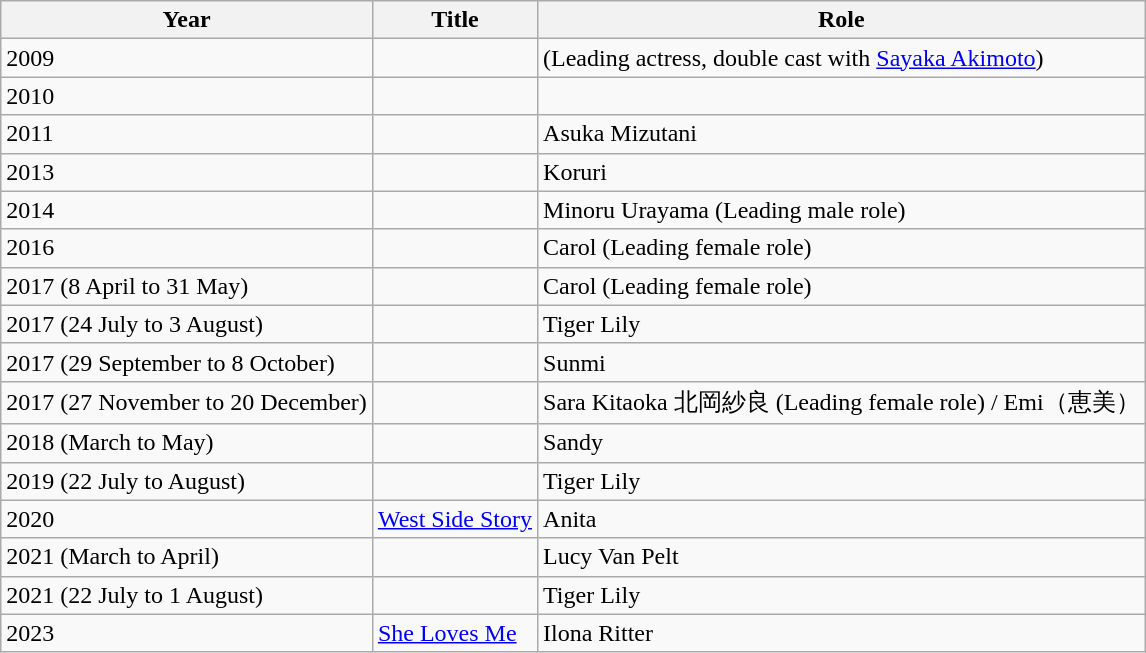<table class="wikitable">
<tr>
<th>Year</th>
<th>Title</th>
<th>Role</th>
</tr>
<tr>
<td>2009</td>
<td></td>
<td> (Leading actress, double cast with <a href='#'>Sayaka Akimoto</a>)</td>
</tr>
<tr>
<td>2010</td>
<td></td>
<td></td>
</tr>
<tr>
<td>2011</td>
<td></td>
<td>Asuka Mizutani</td>
</tr>
<tr>
<td>2013</td>
<td></td>
<td>Koruri</td>
</tr>
<tr>
<td>2014</td>
<td></td>
<td>Minoru Urayama (Leading male role)</td>
</tr>
<tr>
<td>2016</td>
<td></td>
<td>Carol (Leading female role)</td>
</tr>
<tr>
<td>2017 (8 April to 31 May)</td>
<td></td>
<td>Carol (Leading female role)</td>
</tr>
<tr>
<td>2017 (24 July to 3 August)</td>
<td></td>
<td>Tiger Lily</td>
</tr>
<tr>
<td>2017 (29 September to 8 October)</td>
<td></td>
<td>Sunmi</td>
</tr>
<tr>
<td>2017 (27 November to 20 December)</td>
<td></td>
<td>Sara Kitaoka 北岡紗良 (Leading female role) / Emi（恵美）</td>
</tr>
<tr>
<td>2018 (March to May)</td>
<td></td>
<td>Sandy</td>
</tr>
<tr>
<td>2019 (22 July to August)</td>
<td></td>
<td>Tiger Lily</td>
</tr>
<tr>
<td>2020</td>
<td><a href='#'>West Side Story</a></td>
<td>Anita</td>
</tr>
<tr>
<td>2021 (March to April)</td>
<td></td>
<td>Lucy Van Pelt</td>
</tr>
<tr>
<td>2021 (22 July to 1 August)</td>
<td></td>
<td>Tiger Lily</td>
</tr>
<tr>
<td>2023</td>
<td><a href='#'>She Loves Me</a></td>
<td>Ilona Ritter</td>
</tr>
</table>
